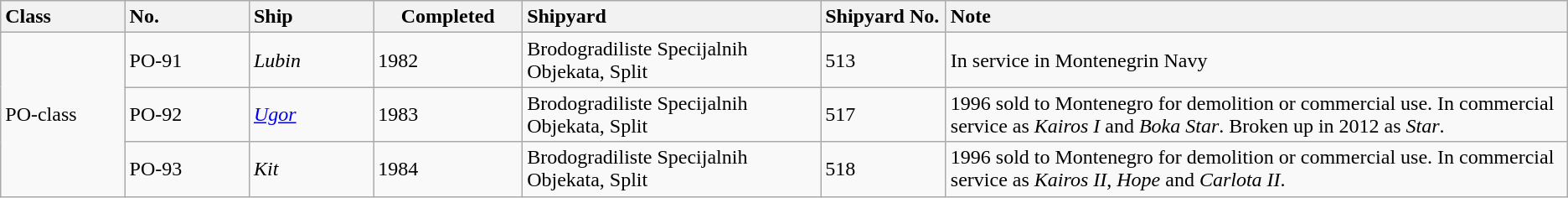<table class="wikitable">
<tr>
<th style="text-align:left; width:5%;">Class</th>
<th style="text-align:left; width:5%">No.</th>
<th style="text-align:left; width:5%;">Ship</th>
<th style="text-align:center; width:5%">Completed</th>
<th style="text-align:left; width:12%">Shipyard</th>
<th style="text-align:left; width:4%">Shipyard No.</th>
<th style="text-align:left; width:25%">Note</th>
</tr>
<tr>
<td rowspan=3>PO-class<br></td>
<td>PO-91</td>
<td><em>Lubin</em></td>
<td>1982</td>
<td>Brodogradiliste Specijalnih Objekata, Split</td>
<td>513</td>
<td>In service in Montenegrin Navy</td>
</tr>
<tr>
<td>PO-92</td>
<td><a href='#'><em>Ugor</em></a></td>
<td>1983</td>
<td>Brodogradiliste Specijalnih Objekata, Split</td>
<td>517</td>
<td>1996 sold to Montenegro for demolition or commercial use. In commercial service as <em>Kairos I</em> and <em>Boka Star</em>. Broken up in 2012 as <em>Star</em>.</td>
</tr>
<tr>
<td>PO-93</td>
<td><em>Kit</em></td>
<td>1984</td>
<td>Brodogradiliste Specijalnih Objekata, Split</td>
<td>518</td>
<td>1996 sold to Montenegro for demolition or commercial use. In commercial service as <em>Kairos II</em>, <em>Hope</em> and <em>Carlota II</em>.</td>
</tr>
</table>
